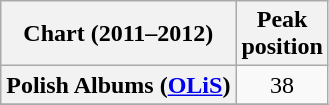<table class="wikitable plainrowheaders sortable" style="text-align:center">
<tr>
<th scope="col">Chart (2011–2012)</th>
<th scope="col">Peak<br>position</th>
</tr>
<tr>
<th scope=row>Polish Albums (<a href='#'>OLiS</a>)</th>
<td>38</td>
</tr>
<tr>
</tr>
</table>
